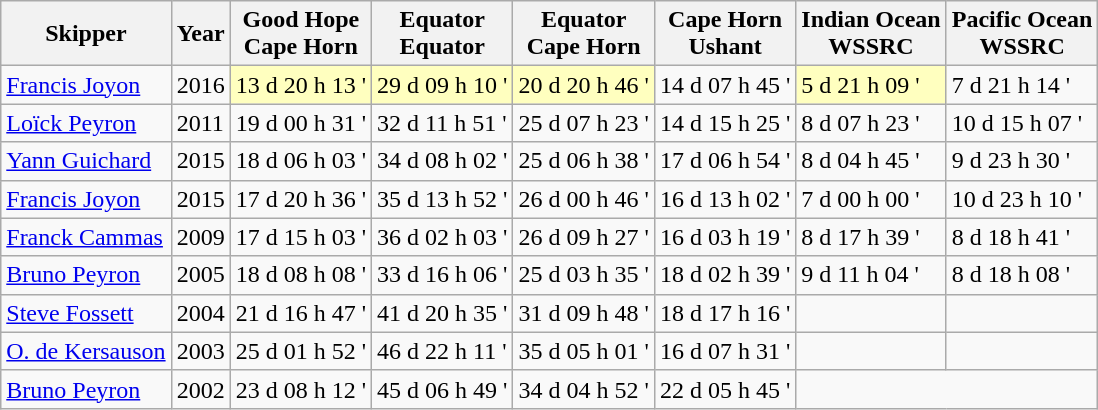<table class="wikitable sortable" style="font-size:100%">
<tr>
<th>Skipper</th>
<th>Year</th>
<th>Good Hope<br>Cape Horn</th>
<th>Equator<br>Equator</th>
<th>Equator<br>Cape Horn</th>
<th>Cape Horn<br>Ushant</th>
<th>Indian Ocean<br>WSSRC</th>
<th>Pacific Ocean<br>WSSRC</th>
</tr>
<tr>
<td><a href='#'>Francis Joyon</a></td>
<td>2016</td>
<td bgcolor=ffffbf>13 d 20 h 13 '</td>
<td bgcolor=ffffbf>29 d 09 h 10 '</td>
<td bgcolor=ffffbf>20 d 20 h 46 '</td>
<td>14 d 07 h 45 '</td>
<td bgcolor=ffffbf>5 d 21 h 09 '</td>
<td>7 d 21 h 14 '</td>
</tr>
<tr>
<td><a href='#'>Loïck Peyron</a></td>
<td>2011</td>
<td>19 d 00 h 31 '</td>
<td>32 d 11 h 51 '</td>
<td>25 d 07 h 23 '</td>
<td>14 d 15 h 25 '</td>
<td>8 d 07 h 23 '</td>
<td>10 d 15 h 07 '</td>
</tr>
<tr>
<td><a href='#'>Yann Guichard</a></td>
<td>2015</td>
<td>18 d 06 h 03 '</td>
<td>34 d 08 h 02 '</td>
<td>25 d 06 h 38 '</td>
<td>17 d 06 h 54 '</td>
<td>8 d 04 h 45 '</td>
<td>9 d 23 h 30 '</td>
</tr>
<tr>
<td><a href='#'>Francis Joyon</a></td>
<td>2015</td>
<td>17 d 20 h 36 '</td>
<td>35 d 13 h 52 '</td>
<td>26 d 00 h 46 '</td>
<td>16 d 13 h 02 '</td>
<td>7 d 00 h 00 '</td>
<td>10 d 23 h 10 '</td>
</tr>
<tr>
<td><a href='#'>Franck Cammas</a></td>
<td>2009</td>
<td>17 d 15 h 03 '</td>
<td>36 d 02 h 03 '</td>
<td>26 d 09 h 27 '</td>
<td>16 d 03 h 19 '</td>
<td>8 d 17 h 39 '</td>
<td>8 d 18 h 41 '</td>
</tr>
<tr>
<td><a href='#'>Bruno Peyron</a></td>
<td>2005</td>
<td>18 d 08 h 08 '</td>
<td>33 d 16 h 06 '</td>
<td>25 d 03 h 35 '</td>
<td>18 d 02 h 39 '</td>
<td>9 d 11 h 04 '</td>
<td>8 d 18 h 08 '</td>
</tr>
<tr>
<td><a href='#'>Steve Fossett</a></td>
<td>2004</td>
<td>21 d 16 h 47 '</td>
<td>41 d 20 h 35 '</td>
<td>31 d 09 h 48 '</td>
<td>18 d 17 h 16 '</td>
<td></td>
<td></td>
</tr>
<tr>
<td><a href='#'>O. de Kersauson</a></td>
<td>2003</td>
<td>25 d 01 h 52 '</td>
<td>46 d 22 h 11 '</td>
<td>35 d 05 h 01 '</td>
<td>16 d 07 h 31 '</td>
<td></td>
<td></td>
</tr>
<tr>
<td><a href='#'>Bruno Peyron</a></td>
<td>2002</td>
<td>23 d 08 h 12 '</td>
<td>45 d 06 h 49 '</td>
<td>34 d 04 h 52 '</td>
<td>22 d 05 h 45 '</td>
</tr>
</table>
